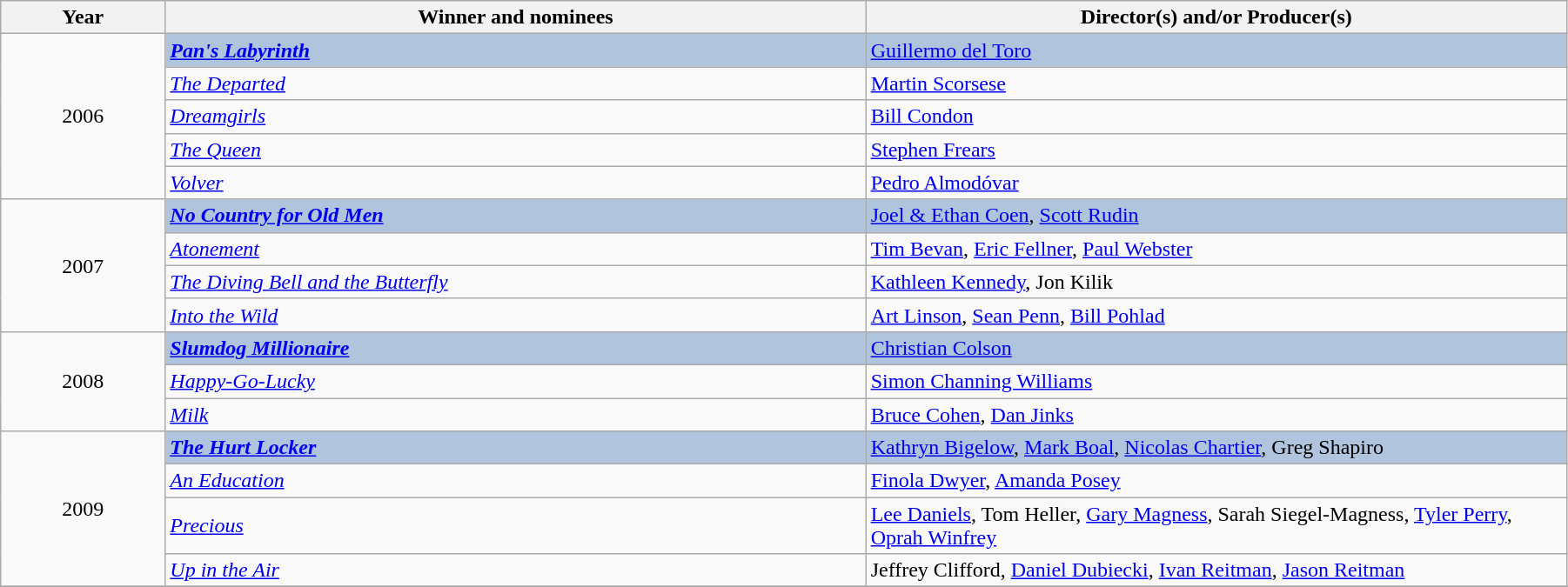<table class="wikitable" width="95%" cellpadding="5">
<tr>
<th width="100"><strong>Year</strong></th>
<th width="450"><strong>Winner and nominees</strong></th>
<th width="450"><strong>Director(s) and/or Producer(s)</strong></th>
</tr>
<tr>
<td rowspan="5" style="text-align:center;">2006</td>
<td style="background:#B0C4DE;"><strong><em><a href='#'>Pan's Labyrinth</a></em></strong></td>
<td style="background:#B0C4DE;"><a href='#'>Guillermo del Toro</a></td>
</tr>
<tr>
<td><em><a href='#'>The Departed</a></em></td>
<td><a href='#'>Martin Scorsese</a></td>
</tr>
<tr>
<td><em><a href='#'>Dreamgirls</a></em></td>
<td><a href='#'>Bill Condon</a></td>
</tr>
<tr>
<td><em><a href='#'>The Queen</a></em></td>
<td><a href='#'>Stephen Frears</a></td>
</tr>
<tr>
<td><em><a href='#'>Volver</a></em></td>
<td><a href='#'>Pedro Almodóvar</a></td>
</tr>
<tr>
<td rowspan="4" style="text-align:center;">2007</td>
<td style="background:#B0C4DE;"><strong><em><a href='#'>No Country for Old Men</a></em></strong></td>
<td style="background:#B0C4DE;"><a href='#'>Joel & Ethan Coen</a>, <a href='#'>Scott Rudin</a></td>
</tr>
<tr>
<td><em><a href='#'>Atonement</a></em></td>
<td><a href='#'>Tim Bevan</a>, <a href='#'>Eric Fellner</a>, <a href='#'>Paul Webster</a></td>
</tr>
<tr>
<td><em><a href='#'>The Diving Bell and the Butterfly</a></em></td>
<td><a href='#'>Kathleen Kennedy</a>, Jon Kilik</td>
</tr>
<tr>
<td><em><a href='#'>Into the Wild</a></em></td>
<td><a href='#'>Art Linson</a>, <a href='#'>Sean Penn</a>, <a href='#'>Bill Pohlad</a></td>
</tr>
<tr>
<td rowspan="3" style="text-align:center;">2008</td>
<td style="background:#B0C4DE;"><strong><em><a href='#'>Slumdog Millionaire</a></em></strong></td>
<td style="background:#B0C4DE;"><a href='#'>Christian Colson</a></td>
</tr>
<tr>
<td><em><a href='#'>Happy-Go-Lucky</a></em></td>
<td><a href='#'>Simon Channing Williams</a></td>
</tr>
<tr>
<td><em><a href='#'>Milk</a></em></td>
<td><a href='#'>Bruce Cohen</a>, <a href='#'>Dan Jinks</a></td>
</tr>
<tr>
<td rowspan="4" style="text-align:center;">2009</td>
<td style="background:#B0C4DE;"><strong><em><a href='#'>The Hurt Locker</a></em></strong></td>
<td style="background:#B0C4DE;"><a href='#'>Kathryn Bigelow</a>, <a href='#'>Mark Boal</a>, <a href='#'>Nicolas Chartier</a>, Greg Shapiro</td>
</tr>
<tr>
<td><em><a href='#'>An Education</a></em></td>
<td><a href='#'>Finola Dwyer</a>, <a href='#'>Amanda Posey</a></td>
</tr>
<tr>
<td><em><a href='#'>Precious</a></em></td>
<td><a href='#'>Lee Daniels</a>, Tom Heller, <a href='#'>Gary Magness</a>, Sarah Siegel-Magness, <a href='#'>Tyler Perry</a>, <a href='#'>Oprah Winfrey</a></td>
</tr>
<tr>
<td><em><a href='#'>Up in the Air</a></em></td>
<td>Jeffrey Clifford, <a href='#'>Daniel Dubiecki</a>, <a href='#'>Ivan Reitman</a>, <a href='#'>Jason Reitman</a></td>
</tr>
<tr>
</tr>
</table>
